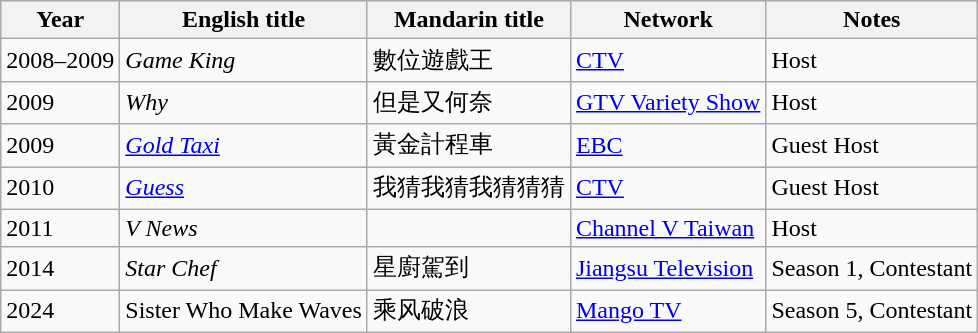<table class="wikitable sortable">
<tr>
<th>Year</th>
<th>English title</th>
<th>Mandarin title</th>
<th>Network</th>
<th class="unsortable">Notes</th>
</tr>
<tr>
<td>2008–2009</td>
<td><em>Game King</em></td>
<td>數位遊戲王</td>
<td><a href='#'>CTV</a></td>
<td>Host</td>
</tr>
<tr>
<td>2009</td>
<td><em>Why</em></td>
<td>但是又何奈</td>
<td><a href='#'>GTV Variety Show</a></td>
<td>Host</td>
</tr>
<tr>
<td>2009</td>
<td><em><a href='#'>Gold Taxi</a></em></td>
<td>黃金計程車</td>
<td><a href='#'>EBC</a></td>
<td>Guest Host</td>
</tr>
<tr>
<td>2010</td>
<td><em><a href='#'>Guess</a></em></td>
<td>我猜我猜我猜猜猜</td>
<td><a href='#'>CTV</a></td>
<td>Guest Host</td>
</tr>
<tr>
<td>2011</td>
<td><em>V News</em></td>
<td></td>
<td><a href='#'>Channel V Taiwan</a></td>
<td>Host</td>
</tr>
<tr>
<td>2014</td>
<td><em>Star Chef</em></td>
<td>星廚駕到</td>
<td><a href='#'>Jiangsu Television</a></td>
<td>Season 1, Contestant</td>
</tr>
<tr>
<td>2024</td>
<td>Sister Who Make Waves</td>
<td>乘风破浪</td>
<td><a href='#'>Mango TV</a></td>
<td>Season 5, Contestant</td>
</tr>
</table>
